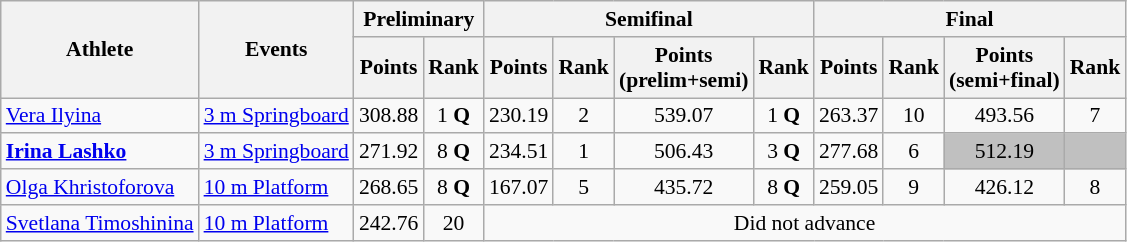<table class=wikitable style="font-size:90%">
<tr>
<th rowspan="2">Athlete</th>
<th rowspan="2">Events</th>
<th colspan="2">Preliminary</th>
<th colspan="4">Semifinal</th>
<th colspan="4">Final</th>
</tr>
<tr>
<th>Points</th>
<th>Rank</th>
<th>Points</th>
<th>Rank</th>
<th>Points <br>(prelim+semi)</th>
<th>Rank</th>
<th>Points</th>
<th>Rank</th>
<th>Points <br>(semi+final)</th>
<th>Rank</th>
</tr>
<tr>
<td><a href='#'>Vera Ilyina</a></td>
<td><a href='#'>3 m Springboard</a></td>
<td align="center">308.88</td>
<td align="center">1 <strong>Q</strong></td>
<td align="center">230.19</td>
<td align="center">2</td>
<td align="center">539.07</td>
<td align="center">1 <strong>Q</strong></td>
<td align="center">263.37</td>
<td align="center">10</td>
<td align="center">493.56</td>
<td align="center">7</td>
</tr>
<tr>
<td><strong><a href='#'>Irina Lashko</a></strong></td>
<td><a href='#'>3 m Springboard</a></td>
<td align="center">271.92</td>
<td align="center">8 <strong>Q</strong></td>
<td align="center">234.51</td>
<td align="center">1</td>
<td align="center">506.43</td>
<td align="center">3 <strong>Q</strong></td>
<td align="center">277.68</td>
<td align="center">6</td>
<td align="center" bgcolor="silver">512.19</td>
<td align="center" bgcolor="silver"></td>
</tr>
<tr>
<td><a href='#'>Olga Khristoforova</a></td>
<td><a href='#'>10 m Platform</a></td>
<td align="center">268.65</td>
<td align="center">8 <strong>Q</strong></td>
<td align="center">167.07</td>
<td align="center">5</td>
<td align="center">435.72</td>
<td align="center">8 <strong>Q</strong></td>
<td align="center">259.05</td>
<td align="center">9</td>
<td align="center">426.12</td>
<td align="center">8</td>
</tr>
<tr>
<td><a href='#'>Svetlana Timoshinina</a></td>
<td><a href='#'>10 m Platform</a></td>
<td align="center">242.76</td>
<td align="center">20</td>
<td colspan="8" align="center">Did not advance</td>
</tr>
</table>
